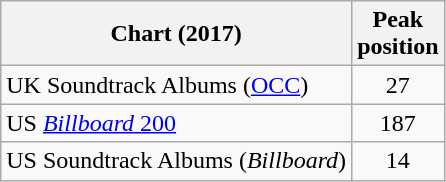<table class="wikitable">
<tr>
<th>Chart (2017)</th>
<th>Peak<br>position</th>
</tr>
<tr>
<td>UK Soundtrack Albums (<a href='#'>OCC</a>)</td>
<td align=center>27</td>
</tr>
<tr>
<td>US <a href='#'><em>Billboard</em> 200</a></td>
<td align=center>187</td>
</tr>
<tr>
<td>US Soundtrack Albums (<em>Billboard</em>)</td>
<td align=center>14</td>
</tr>
</table>
